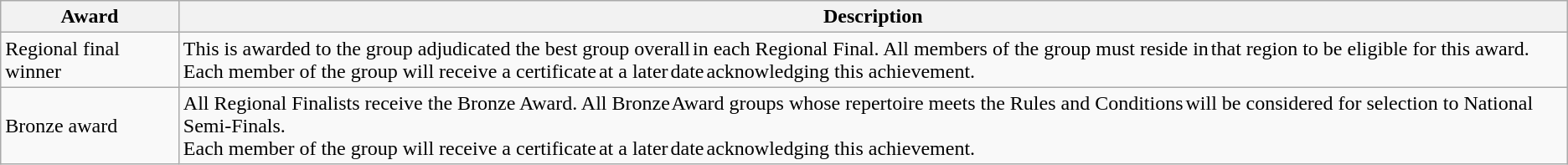<table class="wikitable">
<tr>
<th>Award</th>
<th>Description</th>
</tr>
<tr>
<td>Regional final winner</td>
<td>This is awarded to the group adjudicated the best group overall in each Regional Final. All members of the group must reside in that region to be eligible for this award. <br>Each member of the group will receive a certificate at a later date acknowledging this achievement. </td>
</tr>
<tr>
<td>Bronze award</td>
<td>All Regional Finalists receive the Bronze Award. All Bronze Award groups whose repertoire meets the Rules and Conditions will be considered for selection to National Semi-Finals. <br>Each member of the group will receive a certificate at a later date acknowledging this achievement. </td>
</tr>
</table>
